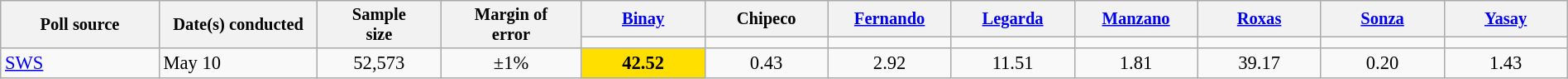<table class="wikitable"  style="text-align:center; font-size:94%; width:100%;">
<tr style="text-align:center; font-size:91%">
<th rowspan="2" style="width:9%;">Poll source</th>
<th rowspan="2" style="width:9%;">Date(s) conducted</th>
<th rowspan="2" style="width:7%;">Sample<br>size</th>
<th rowspan="2" style="width:8%;">Margin of<br>error</th>
<th width=7%><a href='#'>Binay</a></th>
<th width=7%>Chipeco</th>
<th width=7%><a href='#'>Fernando</a></th>
<th width=7%><a href='#'>Legarda</a></th>
<th width=7%><a href='#'>Manzano</a></th>
<th width=7%><a href='#'>Roxas</a></th>
<th width=7%><a href='#'>Sonza</a></th>
<th width=7%><a href='#'>Yasay</a></th>
</tr>
<tr>
<td></td>
<td></td>
<td></td>
<td></td>
<td></td>
<td></td>
<td></td>
<td></td>
</tr>
<tr>
<td align=left><a href='#'>SWS</a></td>
<td align=left>May 10</td>
<td>52,573</td>
<td>±1%</td>
<td style="background-color:#ffdf00;"><strong>42.52</strong></td>
<td>0.43</td>
<td>2.92</td>
<td>11.51</td>
<td>1.81</td>
<td>39.17</td>
<td>0.20</td>
<td>1.43</td>
</tr>
</table>
